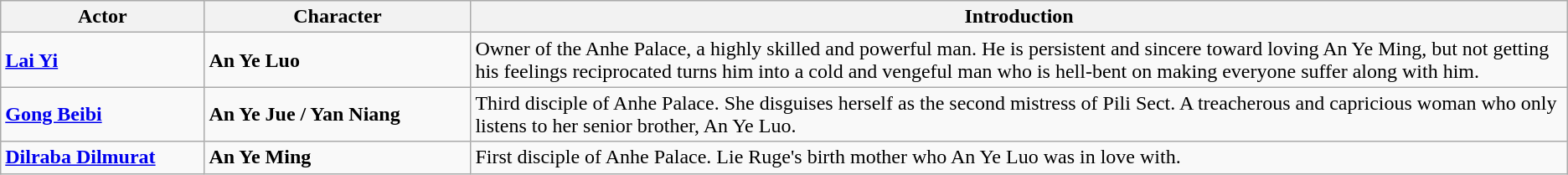<table class="wikitable">
<tr>
<th style="width:13%">Actor</th>
<th style="width:17%">Character</th>
<th>Introduction</th>
</tr>
<tr>
<td><strong><a href='#'>Lai Yi</a></strong></td>
<td><strong>An Ye Luo</strong></td>
<td>Owner of the Anhe Palace, a highly skilled and powerful man. He is persistent and sincere toward loving An Ye Ming, but not getting his feelings reciprocated turns him into a cold and vengeful man who is hell-bent on making everyone suffer along with him.</td>
</tr>
<tr>
<td><strong><a href='#'>Gong Beibi</a></strong></td>
<td><strong>An Ye Jue / Yan Niang</strong></td>
<td>Third disciple of Anhe Palace. She disguises herself as the second mistress of Pili Sect. A treacherous and capricious woman who only listens to her senior brother, An Ye Luo.</td>
</tr>
<tr>
<td><strong><a href='#'>Dilraba Dilmurat</a></strong></td>
<td><strong>An Ye Ming</strong></td>
<td>First disciple of Anhe Palace. Lie Ruge's birth mother who An Ye Luo was in love with.</td>
</tr>
</table>
